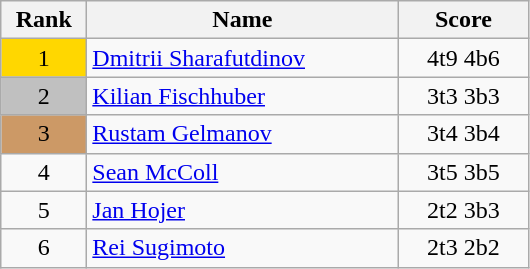<table class="wikitable">
<tr>
<th width = "50">Rank</th>
<th width = "200">Name</th>
<th width = "80">Score</th>
</tr>
<tr>
<td align="center" style="background: gold">1</td>
<td> <a href='#'>Dmitrii Sharafutdinov</a></td>
<td align="center">4t9 4b6</td>
</tr>
<tr>
<td align="center" style="background: silver">2</td>
<td> <a href='#'>Kilian Fischhuber</a></td>
<td align="center">3t3 3b3</td>
</tr>
<tr>
<td align="center" style="background: #cc9966">3</td>
<td> <a href='#'>Rustam Gelmanov</a></td>
<td align="center">3t4 3b4</td>
</tr>
<tr>
<td align="center">4</td>
<td> <a href='#'>Sean McColl</a></td>
<td align="center">3t5 3b5</td>
</tr>
<tr>
<td align="center">5</td>
<td> <a href='#'>Jan Hojer</a></td>
<td align="center">2t2 3b3</td>
</tr>
<tr>
<td align="center">6</td>
<td> <a href='#'>Rei Sugimoto</a></td>
<td align="center">2t3 2b2</td>
</tr>
</table>
